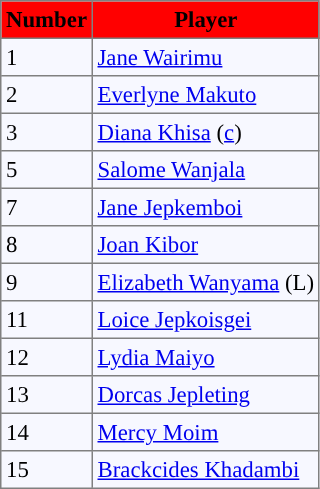<table bgcolor="#f7f8ff" cellpadding="3" cellspacing="0" border="1" style="font-size: 95%; border: gray solid 1px; border-collapse: collapse;">
<tr bgcolor="#ff0000">
<td align=center><strong>Number</strong></td>
<td align=center><strong>Player</strong></td>
</tr>
<tr align="left">
<td>1</td>
<td> <a href='#'>Jane Wairimu</a></td>
</tr>
<tr align=left>
<td>2</td>
<td> <a href='#'>Everlyne Makuto</a></td>
</tr>
<tr align="left">
<td>3</td>
<td> <a href='#'>Diana Khisa</a> (<a href='#'>c</a>)</td>
</tr>
<tr align="left">
<td>5</td>
<td> <a href='#'>Salome Wanjala</a></td>
</tr>
<tr align="left">
<td>7</td>
<td> <a href='#'>Jane Jepkemboi</a></td>
</tr>
<tr align="left">
<td>8</td>
<td> <a href='#'>Joan Kibor</a></td>
</tr>
<tr align="left">
<td>9</td>
<td> <a href='#'>Elizabeth Wanyama</a> (L)</td>
</tr>
<tr align="left">
<td>11</td>
<td> <a href='#'>Loice Jepkoisgei</a></td>
</tr>
<tr align="left">
<td>12</td>
<td> <a href='#'>Lydia Maiyo</a></td>
</tr>
<tr align="left">
<td>13</td>
<td> <a href='#'>Dorcas Jepleting</a></td>
</tr>
<tr align="left">
<td>14</td>
<td> <a href='#'>Mercy Moim</a></td>
</tr>
<tr align="left">
<td>15</td>
<td> <a href='#'>Brackcides Khadambi</a></td>
</tr>
</table>
